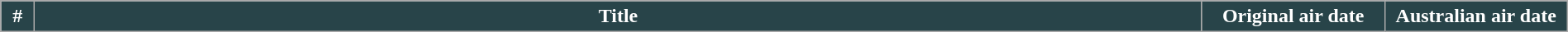<table class="wikitable plainrowheaders" style="width:100%; margin:auto; background:#fff;">
<tr>
<th style="width:20px; background:#284449; color:#fff;">#</th>
<th style="background:#284449; color:#fff;">Title</th>
<th style="background:#284449; color:#fff; width:140px;">Original air date</th>
<th style="background:#284449; color:#fff; width:140px;">Australian air date<br>




</th>
</tr>
</table>
